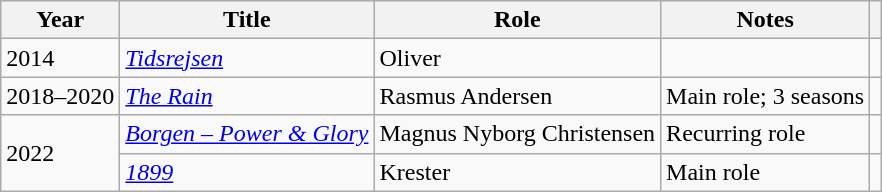<table class="wikitable sortable">
<tr>
<th scope="col">Year</th>
<th scope="col">Title</th>
<th scope="col" class="unsortable">Role</th>
<th scope="col" class="unsortable">Notes</th>
<th scope="col" class="unsortable"></th>
</tr>
<tr>
<td>2014</td>
<td><em><a href='#'>Tidsrejsen</a></em></td>
<td>Oliver</td>
<td></td>
<td></td>
</tr>
<tr>
<td>2018–2020</td>
<td><em><a href='#'>The Rain</a></em></td>
<td>Rasmus Andersen</td>
<td>Main role; 3 seasons</td>
<td></td>
</tr>
<tr>
<td rowspan="2">2022</td>
<td><em><a href='#'>Borgen – Power & Glory</a></em></td>
<td>Magnus Nyborg Christensen</td>
<td>Recurring role</td>
<td></td>
</tr>
<tr>
<td><em><a href='#'>1899</a></em></td>
<td>Krester</td>
<td>Main role</td>
<td></td>
</tr>
</table>
